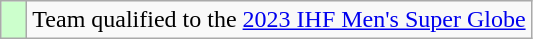<table class="wikitable" style="text-align: center;">
<tr>
<td width=10px bgcolor=#ccffcc></td>
<td>Team qualified to the <a href='#'>2023 IHF Men's Super Globe</a></td>
</tr>
</table>
